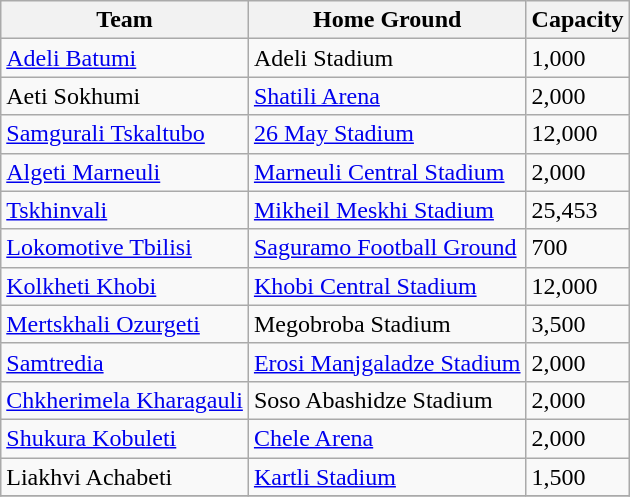<table class="wikitable">
<tr>
<th>Team</th>
<th>Home Ground</th>
<th>Capacity</th>
</tr>
<tr>
<td><a href='#'>Adeli Batumi</a></td>
<td>Adeli Stadium</td>
<td>1,000</td>
</tr>
<tr>
<td>Aeti Sokhumi</td>
<td><a href='#'>Shatili Arena</a></td>
<td>2,000</td>
</tr>
<tr>
<td><a href='#'>Samgurali Tskaltubo</a></td>
<td><a href='#'>26 May Stadium</a></td>
<td>12,000</td>
</tr>
<tr>
<td><a href='#'>Algeti Marneuli</a></td>
<td><a href='#'>Marneuli Central Stadium</a></td>
<td>2,000</td>
</tr>
<tr>
<td><a href='#'>Tskhinvali</a></td>
<td><a href='#'>Mikheil Meskhi Stadium</a></td>
<td>25,453</td>
</tr>
<tr>
<td><a href='#'>Lokomotive Tbilisi</a></td>
<td><a href='#'>Saguramo Football Ground</a></td>
<td>700</td>
</tr>
<tr>
<td><a href='#'>Kolkheti Khobi</a></td>
<td><a href='#'>Khobi Central Stadium</a></td>
<td>12,000</td>
</tr>
<tr>
<td><a href='#'>Mertskhali Ozurgeti</a></td>
<td>Megobroba Stadium</td>
<td>3,500</td>
</tr>
<tr>
<td><a href='#'>Samtredia</a></td>
<td><a href='#'>Erosi Manjgaladze Stadium</a></td>
<td>2,000</td>
</tr>
<tr>
<td><a href='#'>Chkherimela Kharagauli</a></td>
<td>Soso Abashidze Stadium</td>
<td>2,000</td>
</tr>
<tr>
<td><a href='#'>Shukura Kobuleti</a></td>
<td><a href='#'>Chele Arena</a></td>
<td>2,000</td>
</tr>
<tr>
<td>Liakhvi Achabeti</td>
<td><a href='#'>Kartli Stadium</a></td>
<td>1,500</td>
</tr>
<tr>
</tr>
</table>
